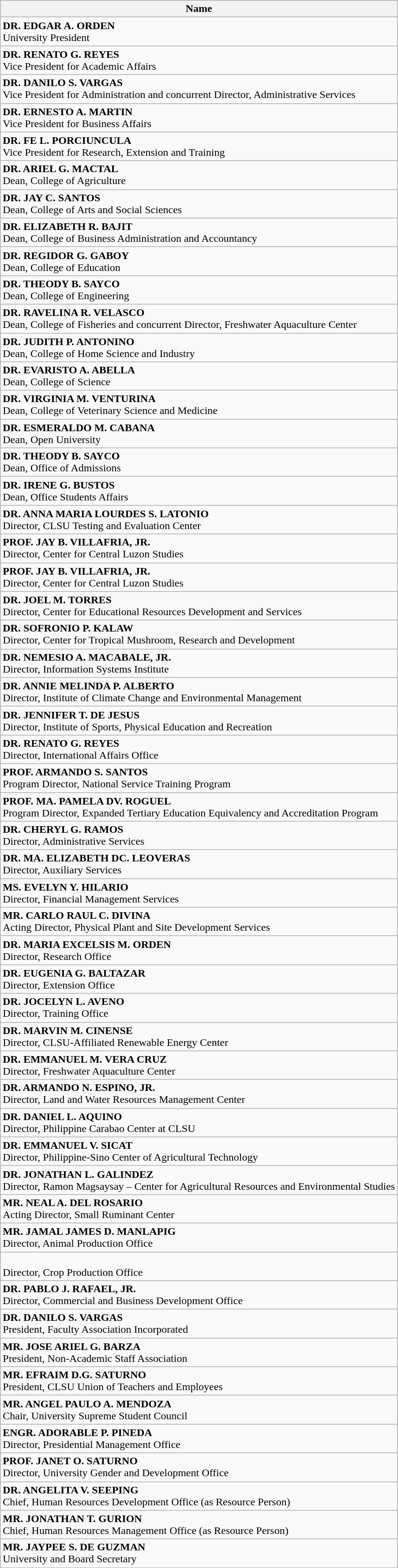<table class="wikitable collapsible collapsed">
<tr>
<th>Name</th>
</tr>
<tr>
<td><strong>DR. EDGAR A. ORDEN</strong><br>University President</td>
</tr>
<tr>
<td><strong>DR. RENATO G. REYES</strong><br>Vice President for Academic Affairs</td>
</tr>
<tr>
<td><strong>DR. DANILO S. VARGAS</strong><br>Vice President for Administration
and concurrent Director, Administrative Services</td>
</tr>
<tr>
<td><strong>DR. ERNESTO A. MARTIN</strong><br>Vice President for Business Affairs</td>
</tr>
<tr>
<td><strong>DR. FE L. PORCIUNCULA</strong><br>Vice President for Research, Extension and Training</td>
</tr>
<tr>
<td><strong>DR. ARIEL G. MACTAL</strong><br>Dean, College of Agriculture</td>
</tr>
<tr>
<td><strong>DR. JAY C. SANTOS</strong><br>Dean, College of Arts and Social Sciences</td>
</tr>
<tr>
<td><strong>DR. ELIZABETH R. BAJIT</strong><br>Dean, College of Business Administration and Accountancy</td>
</tr>
<tr>
<td><strong>DR. REGIDOR G. GABOY</strong><br>Dean, College of Education</td>
</tr>
<tr>
<td><strong>DR. THEODY B. SAYCO</strong><br>Dean, College of Engineering</td>
</tr>
<tr>
<td><strong>DR. RAVELINA R. VELASCO</strong><br>Dean, College of Fisheries
and concurrent Director, Freshwater Aquaculture Center</td>
</tr>
<tr>
<td><strong>DR. JUDITH P. ANTONINO</strong><br>Dean, College of Home Science and Industry</td>
</tr>
<tr>
<td><strong>DR. EVARISTO A. ABELLA</strong><br>Dean, College of Science</td>
</tr>
<tr>
<td><strong>DR. VIRGINIA M. VENTURINA</strong><br>Dean, College of Veterinary Science and Medicine</td>
</tr>
<tr>
<td><strong>DR. ESMERALDO M. CABANA</strong><br>Dean, Open University</td>
</tr>
<tr>
<td><strong>DR. THEODY B. SAYCO</strong><br>Dean, Office of Admissions</td>
</tr>
<tr>
<td><strong>DR. IRENE G. BUSTOS</strong><br>Dean, Office Students Affairs</td>
</tr>
<tr>
<td><strong>DR. ANNA MARIA LOURDES S. LATONIO</strong><br>Director, CLSU Testing and Evaluation Center</td>
</tr>
<tr>
<td><strong>PROF. JAY B. VILLAFRIA, JR.</strong><br>Director, Center for Central Luzon Studies</td>
</tr>
<tr>
<td><strong>PROF. JAY B. VILLAFRIA, JR.</strong><br>Director, Center for Central Luzon Studies</td>
</tr>
<tr>
<td><strong>DR. JOEL M. TORRES</strong><br>Director, Center for Educational Resources Development and Services</td>
</tr>
<tr>
<td><strong>DR. SOFRONIO P. KALAW</strong><br>Director, Center for Tropical Mushroom, Research and Development</td>
</tr>
<tr>
<td><strong>DR. NEMESIO A. MACABALE, JR.</strong><br>Director, Information Systems Institute</td>
</tr>
<tr>
<td><strong>DR. ANNIE MELINDA P. ALBERTO</strong><br>Director, Institute of Climate Change and Environmental Management</td>
</tr>
<tr>
<td><strong>DR. JENNIFER T. DE JESUS</strong><br>Director, Institute of Sports, Physical Education and Recreation</td>
</tr>
<tr>
<td><strong>DR. RENATO G. REYES</strong><br>Director, International Affairs Office</td>
</tr>
<tr>
<td><strong>PROF. ARMANDO S. SANTOS</strong><br>Program Director, National Service Training Program</td>
</tr>
<tr>
<td><strong>PROF. MA. PAMELA DV. ROGUEL</strong><br>Program Director, Expanded Tertiary Education Equivalency and Accreditation Program</td>
</tr>
<tr>
<td><strong>DR. CHERYL G. RAMOS</strong><br>Director, Administrative Services</td>
</tr>
<tr>
<td><strong>DR. MA. ELIZABETH DC. LEOVERAS</strong><br>Director, Auxiliary Services</td>
</tr>
<tr>
<td><strong>MS. EVELYN Y. HILARIO</strong><br>Director, Financial Management Services</td>
</tr>
<tr>
<td><strong>MR. CARLO RAUL C. DIVINA</strong><br>Acting Director, Physical Plant and Site Development Services</td>
</tr>
<tr>
<td><strong>DR. MARIA EXCELSIS M. ORDEN</strong><br>Director, Research Office</td>
</tr>
<tr>
<td><strong>DR. EUGENIA G. BALTAZAR</strong><br>Director, Extension Office</td>
</tr>
<tr>
<td><strong>DR. JOCELYN L. AVENO</strong><br>Director, Training Office</td>
</tr>
<tr>
<td><strong>DR. MARVIN M. CINENSE</strong><br>Director, CLSU-Affiliated Renewable Energy Center</td>
</tr>
<tr>
<td><strong>DR. EMMANUEL M. VERA CRUZ</strong><br>Director, Freshwater Aquaculture Center</td>
</tr>
<tr>
<td><strong>DR. ARMANDO N. ESPINO, JR.</strong><br>Director, Land and Water Resources Management Center</td>
</tr>
<tr>
<td><strong>DR. DANIEL L. AQUINO</strong><br>Director, Philippine Carabao Center at CLSU</td>
</tr>
<tr>
<td><strong>DR. EMMANUEL V. SICAT</strong><br>Director, Philippine-Sino Center of Agricultural Technology</td>
</tr>
<tr>
<td><strong>DR. JONATHAN L. GALINDEZ</strong><br>Director, Ramon Magsaysay – Center for Agricultural Resources and Environmental Studies</td>
</tr>
<tr>
<td><strong>MR. NEAL A. DEL ROSARIO</strong><br>Acting Director, Small Ruminant Center</td>
</tr>
<tr>
<td><strong>MR. JAMAL JAMES D. MANLAPIG</strong><br>Director, Animal Production Office</td>
</tr>
<tr>
<td><strong> </strong><br>Director, Crop Production Office</td>
</tr>
<tr>
<td><strong>DR. PABLO J. RAFAEL, JR.</strong><br>Director, Commercial and Business Development Office</td>
</tr>
<tr>
<td><strong>DR. DANILO S. VARGAS</strong><br>President, Faculty Association Incorporated</td>
</tr>
<tr>
<td><strong>MR. JOSE ARIEL G. BARZA</strong><br>President, Non-Academic Staff Association</td>
</tr>
<tr>
<td><strong>MR. EFRAIM D.G. SATURNO</strong><br>President, CLSU Union of Teachers and Employees</td>
</tr>
<tr>
<td><strong>MR. ANGEL PAULO A. MENDOZA</strong><br>Chair, University Supreme Student Council</td>
</tr>
<tr>
<td><strong>ENGR. ADORABLE P. PINEDA</strong><br>Director, Presidential Management Office</td>
</tr>
<tr>
<td><strong>PROF. JANET O. SATURNO</strong><br>Director, University Gender and Development Office</td>
</tr>
<tr>
<td><strong>DR. ANGELITA V. SEEPING</strong><br>Chief, Human Resources Development Office (as Resource Person)</td>
</tr>
<tr>
<td><strong>MR. JONATHAN T. GURION</strong><br>Chief, Human Resources Management Office (as Resource Person)</td>
</tr>
<tr>
<td><strong>MR. JAYPEE S. DE GUZMAN</strong><br>University and Board Secretary</td>
</tr>
</table>
